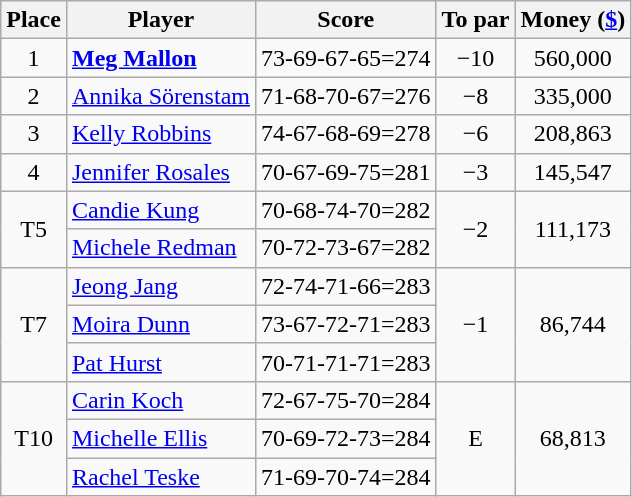<table class="wikitable">
<tr>
<th>Place</th>
<th>Player</th>
<th>Score</th>
<th>To par</th>
<th>Money (<a href='#'>$</a>)</th>
</tr>
<tr>
<td align=center>1</td>
<td> <strong><a href='#'>Meg Mallon</a></strong></td>
<td>73-69-67-65=274</td>
<td align=center>−10</td>
<td align=center>560,000</td>
</tr>
<tr>
<td align=center>2</td>
<td> <a href='#'>Annika Sörenstam</a></td>
<td>71-68-70-67=276</td>
<td align=center>−8</td>
<td align=center>335,000</td>
</tr>
<tr>
<td align=center>3</td>
<td> <a href='#'>Kelly Robbins</a></td>
<td>74-67-68-69=278</td>
<td align=center>−6</td>
<td align=center>208,863</td>
</tr>
<tr>
<td align=center>4</td>
<td> <a href='#'>Jennifer Rosales</a></td>
<td>70-67-69-75=281</td>
<td align=center>−3</td>
<td align=center>145,547</td>
</tr>
<tr>
<td align=center rowspan=2>T5</td>
<td> <a href='#'>Candie Kung</a></td>
<td>70-68-74-70=282</td>
<td align=center rowspan=2>−2</td>
<td align=center rowspan=2>111,173</td>
</tr>
<tr>
<td> <a href='#'>Michele Redman</a></td>
<td>70-72-73-67=282</td>
</tr>
<tr>
<td align=center rowspan=3>T7</td>
<td> <a href='#'>Jeong Jang</a></td>
<td>72-74-71-66=283</td>
<td align=center rowspan=3>−1</td>
<td align=center rowspan=3>86,744</td>
</tr>
<tr>
<td> <a href='#'>Moira Dunn</a></td>
<td>73-67-72-71=283</td>
</tr>
<tr>
<td> <a href='#'>Pat Hurst</a></td>
<td>70-71-71-71=283</td>
</tr>
<tr>
<td align=center rowspan=3>T10</td>
<td> <a href='#'>Carin Koch</a></td>
<td>72-67-75-70=284</td>
<td align=center rowspan=3>E</td>
<td align=center rowspan=3>68,813</td>
</tr>
<tr>
<td> <a href='#'>Michelle Ellis</a></td>
<td>70-69-72-73=284</td>
</tr>
<tr>
<td> <a href='#'>Rachel Teske</a></td>
<td>71-69-70-74=284</td>
</tr>
</table>
